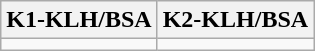<table class="wikitable">
<tr>
<th>K1-KLH/BSA</th>
<th>K2-KLH/BSA</th>
</tr>
<tr>
<td></td>
<td></td>
</tr>
</table>
